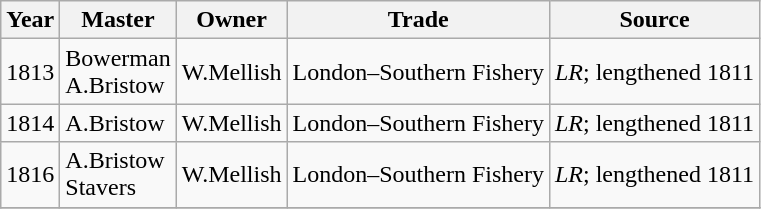<table class=" wikitable">
<tr>
<th>Year</th>
<th>Master</th>
<th>Owner</th>
<th>Trade</th>
<th>Source</th>
</tr>
<tr>
<td>1813</td>
<td>Bowerman<br>A.Bristow</td>
<td>W.Mellish</td>
<td>London–Southern Fishery</td>
<td><em>LR</em>; lengthened 1811</td>
</tr>
<tr>
<td>1814</td>
<td>A.Bristow</td>
<td>W.Mellish</td>
<td>London–Southern  Fishery</td>
<td><em>LR</em>; lengthened 1811</td>
</tr>
<tr>
<td>1816</td>
<td>A.Bristow<br>Stavers</td>
<td>W.Mellish</td>
<td>London–Southern  Fishery</td>
<td><em>LR</em>; lengthened 1811</td>
</tr>
<tr>
</tr>
</table>
